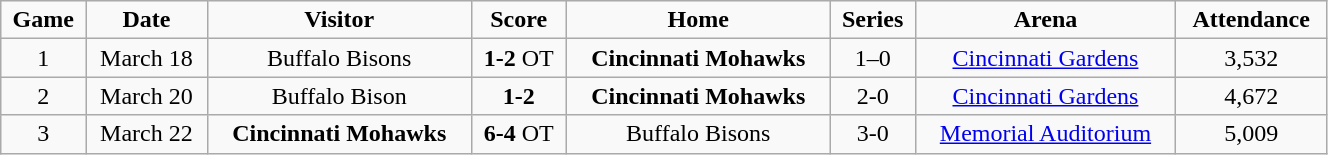<table class="wikitable" width="70%">
<tr align="center">
<td><strong>Game</strong></td>
<td><strong>Date</strong></td>
<td><strong>Visitor</strong></td>
<td><strong>Score</strong></td>
<td><strong>Home</strong></td>
<td><strong>Series</strong></td>
<td><strong>Arena</strong></td>
<td><strong>Attendance</strong></td>
</tr>
<tr align="center">
<td>1</td>
<td>March 18</td>
<td>Buffalo Bisons</td>
<td><strong>1-2</strong> OT</td>
<td><strong>Cincinnati Mohawks</strong></td>
<td>1–0</td>
<td><a href='#'>Cincinnati Gardens</a></td>
<td>3,532</td>
</tr>
<tr align="center">
<td>2</td>
<td>March 20</td>
<td>Buffalo Bison</td>
<td><strong>1-2</strong></td>
<td><strong>Cincinnati Mohawks</strong></td>
<td>2-0</td>
<td><a href='#'>Cincinnati Gardens</a></td>
<td>4,672</td>
</tr>
<tr align="center">
<td>3</td>
<td>March 22</td>
<td><strong>Cincinnati Mohawks</strong></td>
<td><strong>6-4</strong> OT</td>
<td>Buffalo Bisons</td>
<td>3-0</td>
<td><a href='#'>Memorial Auditorium</a></td>
<td>5,009</td>
</tr>
</table>
